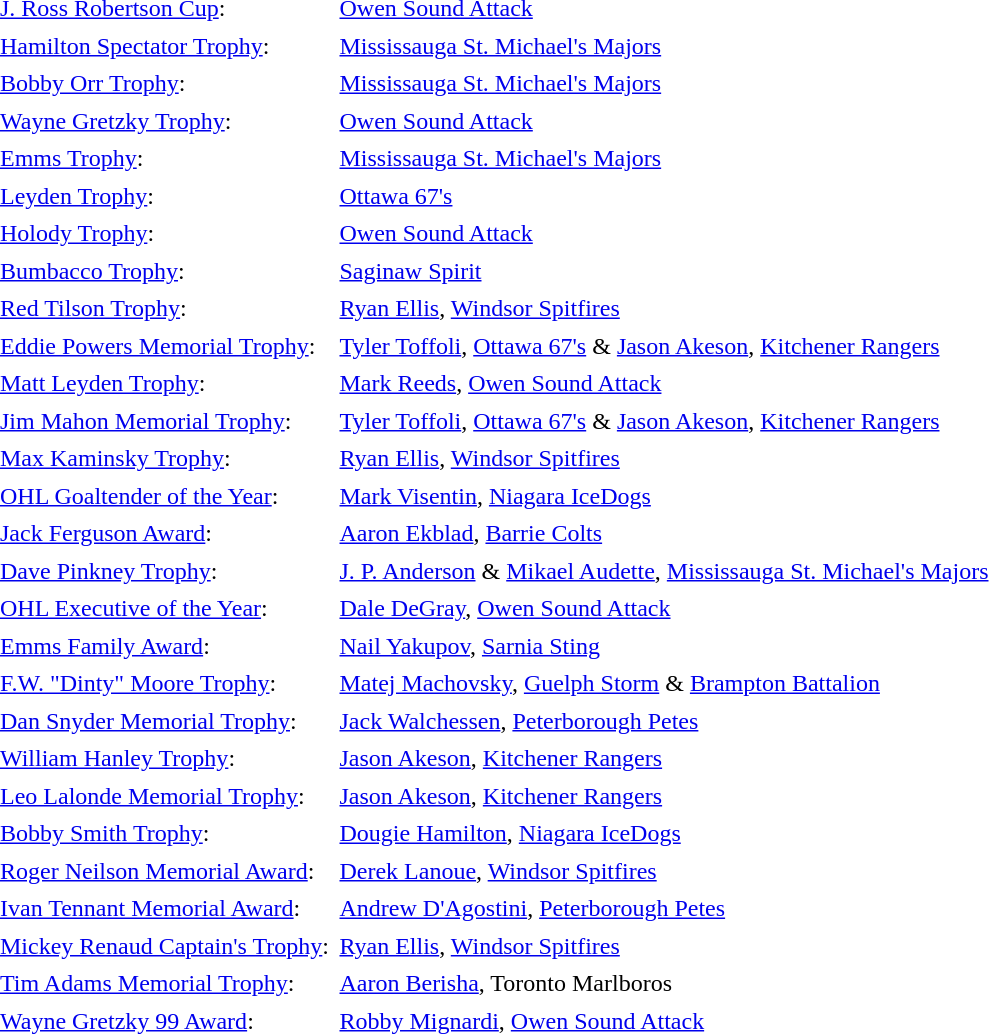<table cellpadding="3" cellspacing="1">
<tr>
<td><a href='#'>J. Ross Robertson Cup</a>:</td>
<td><a href='#'>Owen Sound Attack</a></td>
</tr>
<tr>
<td><a href='#'>Hamilton Spectator Trophy</a>:</td>
<td><a href='#'>Mississauga St. Michael's Majors</a></td>
</tr>
<tr>
<td><a href='#'>Bobby Orr Trophy</a>:</td>
<td><a href='#'>Mississauga St. Michael's Majors</a></td>
</tr>
<tr>
<td><a href='#'>Wayne Gretzky Trophy</a>:</td>
<td><a href='#'>Owen Sound Attack</a></td>
</tr>
<tr>
<td><a href='#'>Emms Trophy</a>:</td>
<td><a href='#'>Mississauga St. Michael's Majors</a></td>
</tr>
<tr>
<td><a href='#'>Leyden Trophy</a>:</td>
<td><a href='#'>Ottawa 67's</a></td>
</tr>
<tr>
<td><a href='#'>Holody Trophy</a>:</td>
<td><a href='#'>Owen Sound Attack</a></td>
</tr>
<tr>
<td><a href='#'>Bumbacco Trophy</a>:</td>
<td><a href='#'>Saginaw Spirit</a></td>
</tr>
<tr>
<td><a href='#'>Red Tilson Trophy</a>:</td>
<td><a href='#'>Ryan Ellis</a>, <a href='#'>Windsor Spitfires</a></td>
</tr>
<tr>
<td><a href='#'>Eddie Powers Memorial Trophy</a>:</td>
<td><a href='#'>Tyler Toffoli</a>, <a href='#'>Ottawa 67's</a> & <a href='#'>Jason Akeson</a>, <a href='#'>Kitchener Rangers</a></td>
</tr>
<tr>
<td><a href='#'>Matt Leyden Trophy</a>:</td>
<td><a href='#'>Mark Reeds</a>, <a href='#'>Owen Sound Attack</a></td>
</tr>
<tr>
<td><a href='#'>Jim Mahon Memorial Trophy</a>:</td>
<td><a href='#'>Tyler Toffoli</a>, <a href='#'>Ottawa 67's</a> & <a href='#'>Jason Akeson</a>, <a href='#'>Kitchener Rangers</a></td>
</tr>
<tr>
<td><a href='#'>Max Kaminsky Trophy</a>:</td>
<td><a href='#'>Ryan Ellis</a>, <a href='#'>Windsor Spitfires</a></td>
</tr>
<tr>
<td><a href='#'>OHL Goaltender of the Year</a>:</td>
<td><a href='#'>Mark Visentin</a>, <a href='#'>Niagara IceDogs</a></td>
</tr>
<tr>
<td><a href='#'>Jack Ferguson Award</a>:</td>
<td><a href='#'>Aaron Ekblad</a>, <a href='#'>Barrie Colts</a></td>
</tr>
<tr>
<td><a href='#'>Dave Pinkney Trophy</a>:</td>
<td><a href='#'>J. P. Anderson</a> & <a href='#'>Mikael Audette</a>, <a href='#'>Mississauga St. Michael's Majors</a></td>
</tr>
<tr>
<td><a href='#'>OHL Executive of the Year</a>:</td>
<td><a href='#'>Dale DeGray</a>, <a href='#'>Owen Sound Attack</a></td>
</tr>
<tr>
<td><a href='#'>Emms Family Award</a>:</td>
<td><a href='#'>Nail Yakupov</a>, <a href='#'>Sarnia Sting</a></td>
</tr>
<tr>
<td><a href='#'>F.W. "Dinty" Moore Trophy</a>:</td>
<td><a href='#'>Matej Machovsky</a>, <a href='#'>Guelph Storm</a> & <a href='#'>Brampton Battalion</a></td>
</tr>
<tr>
<td><a href='#'>Dan Snyder Memorial Trophy</a>:</td>
<td><a href='#'>Jack Walchessen</a>, <a href='#'>Peterborough Petes</a></td>
</tr>
<tr>
<td><a href='#'>William Hanley Trophy</a>:</td>
<td><a href='#'>Jason Akeson</a>, <a href='#'>Kitchener Rangers</a></td>
</tr>
<tr>
<td><a href='#'>Leo Lalonde Memorial Trophy</a>:</td>
<td><a href='#'>Jason Akeson</a>, <a href='#'>Kitchener Rangers</a></td>
</tr>
<tr>
<td><a href='#'>Bobby Smith Trophy</a>:</td>
<td><a href='#'>Dougie Hamilton</a>, <a href='#'>Niagara IceDogs</a></td>
</tr>
<tr>
<td><a href='#'>Roger Neilson Memorial Award</a>:</td>
<td><a href='#'>Derek Lanoue</a>, <a href='#'>Windsor Spitfires</a></td>
</tr>
<tr>
<td><a href='#'>Ivan Tennant Memorial Award</a>:</td>
<td><a href='#'>Andrew D'Agostini</a>, <a href='#'>Peterborough Petes</a></td>
</tr>
<tr>
<td><a href='#'>Mickey Renaud Captain's Trophy</a>:</td>
<td><a href='#'>Ryan Ellis</a>, <a href='#'>Windsor Spitfires</a></td>
</tr>
<tr>
<td><a href='#'>Tim Adams Memorial Trophy</a>:</td>
<td><a href='#'>Aaron Berisha</a>, Toronto Marlboros</td>
</tr>
<tr>
<td><a href='#'>Wayne Gretzky 99 Award</a>:</td>
<td><a href='#'>Robby Mignardi</a>, <a href='#'>Owen Sound Attack</a></td>
</tr>
</table>
